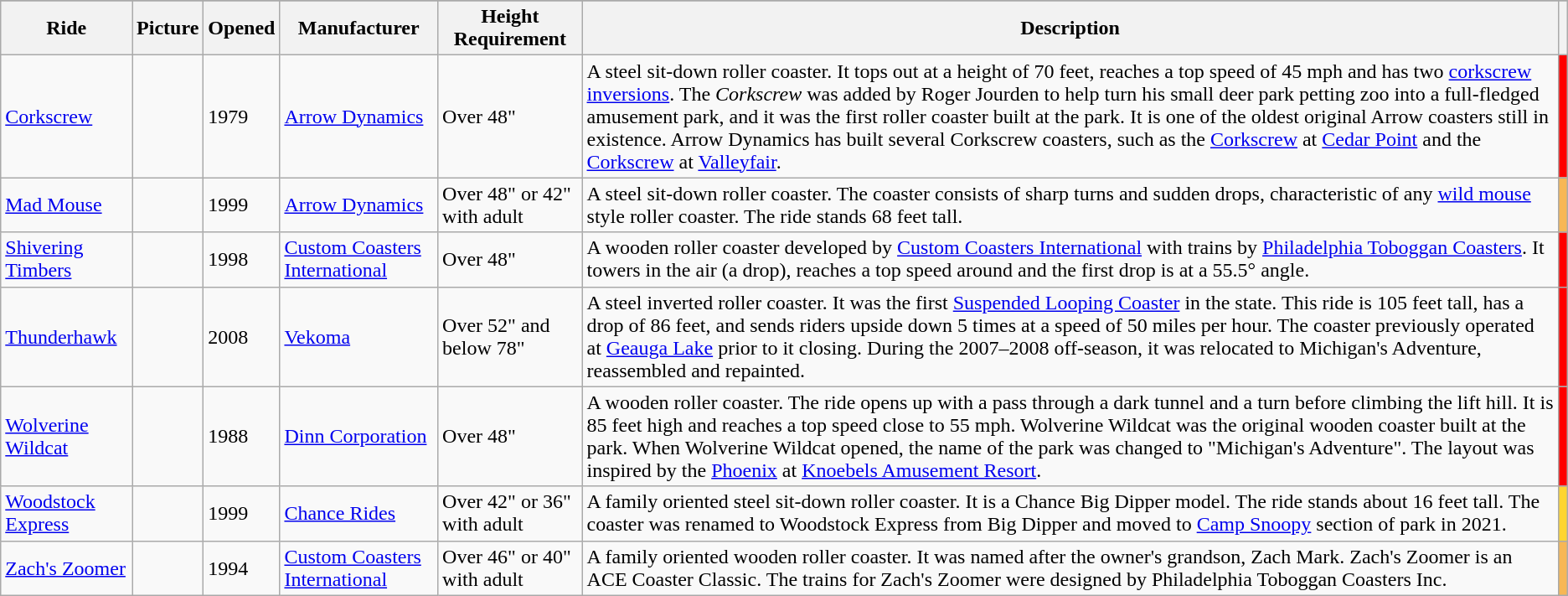<table class="sortable wikitable">
<tr style="vertical-align:bottom;">
</tr>
<tr>
<th>Ride</th>
<th>Picture</th>
<th>Opened</th>
<th>Manufacturer</th>
<th>Height Requirement</th>
<th>Description</th>
<th></th>
</tr>
<tr>
<td><a href='#'>Corkscrew</a></td>
<td> </td>
<td>1979</td>
<td><a href='#'>Arrow Dynamics</a></td>
<td>Over 48"</td>
<td style="text-align:left">A steel sit-down roller coaster. It tops out at a height of 70 feet, reaches a top speed of 45 mph and has two <a href='#'>corkscrew inversions</a>. The <em>Corkscrew</em> was added by Roger Jourden to help turn his small deer park petting zoo into a full-fledged amusement park, and it was the first roller coaster built at the park. It is one of the oldest original Arrow coasters still in existence. Arrow Dynamics has built several Corkscrew coasters, such as the <a href='#'>Corkscrew</a> at <a href='#'>Cedar Point</a>  and the <a href='#'>Corkscrew</a> at <a href='#'>Valleyfair</a>.</td>
<td bgcolor="#FF0000"><strong></strong></td>
</tr>
<tr>
<td><a href='#'>Mad Mouse</a></td>
<td> </td>
<td>1999</td>
<td><a href='#'>Arrow Dynamics</a></td>
<td>Over 48" or 42" with adult</td>
<td style="text-align:left">A steel sit-down roller coaster. The coaster consists of sharp turns and sudden drops, characteristic of any <a href='#'>wild mouse</a> style roller coaster. The ride stands 68 feet tall.</td>
<td bgcolor="#F7B754"><strong></strong></td>
</tr>
<tr>
<td><a href='#'>Shivering Timbers</a></td>
<td> </td>
<td>1998</td>
<td><a href='#'>Custom Coasters International</a></td>
<td>Over 48"</td>
<td style="text-align:left">A wooden roller coaster developed by <a href='#'>Custom Coasters International</a> with trains by <a href='#'>Philadelphia Toboggan Coasters</a>. It towers  in the air (a  drop), reaches a top speed around  and the first drop is at a 55.5° angle.</td>
<td bgcolor="#FF0000"><strong></strong></td>
</tr>
<tr>
<td><a href='#'>Thunderhawk</a></td>
<td> </td>
<td>2008</td>
<td><a href='#'>Vekoma</a></td>
<td>Over 52" and below 78"</td>
<td style="text-align:left">A steel inverted roller coaster. It was the first <a href='#'>Suspended Looping Coaster</a> in the state. This ride is 105 feet tall, has a drop of 86 feet, and sends riders upside down 5 times at a speed of 50 miles per hour. The coaster previously operated at <a href='#'>Geauga Lake</a> prior to it closing. During the 2007–2008 off-season, it was relocated to Michigan's Adventure, reassembled and repainted.</td>
<td bgcolor="#FF0000"><strong></strong></td>
</tr>
<tr>
<td><a href='#'>Wolverine Wildcat</a></td>
<td> </td>
<td>1988</td>
<td><a href='#'>Dinn Corporation</a></td>
<td>Over 48"</td>
<td style="text-align:left">A wooden roller coaster. The ride opens up with a pass through a dark tunnel and a turn before climbing the lift hill. It is 85 feet high and reaches a top speed close to 55 mph. Wolverine Wildcat was the original wooden coaster built at the park. When Wolverine Wildcat opened, the name of the park was changed to "Michigan's Adventure". The layout was inspired by the <a href='#'>Phoenix</a> at <a href='#'>Knoebels Amusement Resort</a>.</td>
<td bgcolor="#FF0000"><strong></strong></td>
</tr>
<tr>
<td><a href='#'>Woodstock Express</a></td>
<td></td>
<td>1999</td>
<td><a href='#'>Chance Rides</a></td>
<td>Over 42" or 36" with adult</td>
<td style="text-align:left">A family oriented steel sit-down roller coaster. It is a Chance Big Dipper model. The ride stands about 16 feet tall. The coaster was renamed to Woodstock Express from Big Dipper and moved to <a href='#'>Camp Snoopy</a> section of park in 2021.</td>
<td bgcolor="#FED530"><strong></strong></td>
</tr>
<tr>
<td><a href='#'>Zach's Zoomer</a></td>
<td> </td>
<td>1994</td>
<td><a href='#'>Custom Coasters International</a></td>
<td>Over 46" or 40" with adult</td>
<td style="text-align:left">A family oriented wooden roller coaster. It was named after the owner's grandson, Zach Mark. Zach's Zoomer is an ACE Coaster Classic. The trains for Zach's Zoomer were designed by Philadelphia Toboggan Coasters Inc.</td>
<td bgcolor="#F7B754"><strong></strong></td>
</tr>
</table>
